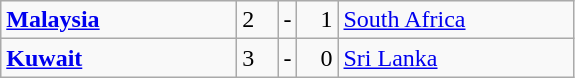<table class="wikitable">
<tr>
<td width=150> <strong><a href='#'>Malaysia</a></strong></td>
<td style="width:20px; text-align:left;">2</td>
<td>-</td>
<td style="width:20px; text-align:right;">1</td>
<td width=150> <a href='#'>South Africa</a></td>
</tr>
<tr>
<td> <strong><a href='#'>Kuwait</a></strong></td>
<td style="text-align:left;">3</td>
<td>-</td>
<td style="text-align:right;">0</td>
<td> <a href='#'>Sri Lanka</a></td>
</tr>
</table>
